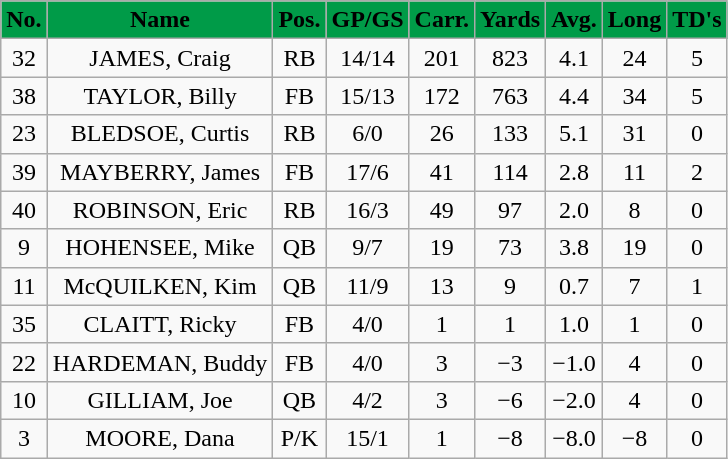<table class="wikitable" style="text-align:center">
<tr style="background:#009b48;">
<td><strong><span>No.</span></strong></td>
<td><strong><span>Name</span></strong></td>
<td><strong><span>Pos.</span></strong></td>
<td><strong><span>GP/GS</span></strong></td>
<td><strong><span>Carr.</span></strong></td>
<td><strong><span>Yards</span></strong></td>
<td><strong><span>Avg.</span></strong></td>
<td><strong><span>Long</span></strong></td>
<td><strong><span>TD's</span></strong></td>
</tr>
<tr>
<td>32</td>
<td>JAMES, Craig</td>
<td>RB</td>
<td>14/14</td>
<td>201</td>
<td>823</td>
<td>4.1</td>
<td>24</td>
<td>5</td>
</tr>
<tr>
<td>38</td>
<td>TAYLOR, Billy</td>
<td>FB</td>
<td>15/13</td>
<td>172</td>
<td>763</td>
<td>4.4</td>
<td>34</td>
<td>5</td>
</tr>
<tr>
<td>23</td>
<td>BLEDSOE, Curtis</td>
<td>RB</td>
<td>6/0</td>
<td>26</td>
<td>133</td>
<td>5.1</td>
<td>31</td>
<td>0</td>
</tr>
<tr>
<td>39</td>
<td>MAYBERRY, James</td>
<td>FB</td>
<td>17/6</td>
<td>41</td>
<td>114</td>
<td>2.8</td>
<td>11</td>
<td>2</td>
</tr>
<tr>
<td>40</td>
<td>ROBINSON, Eric</td>
<td>RB</td>
<td>16/3</td>
<td>49</td>
<td>97</td>
<td>2.0</td>
<td>8</td>
<td>0</td>
</tr>
<tr>
<td>9</td>
<td>HOHENSEE, Mike</td>
<td>QB</td>
<td>9/7</td>
<td>19</td>
<td>73</td>
<td>3.8</td>
<td>19</td>
<td>0</td>
</tr>
<tr>
<td>11</td>
<td>McQUILKEN, Kim</td>
<td>QB</td>
<td>11/9</td>
<td>13</td>
<td>9</td>
<td>0.7</td>
<td>7</td>
<td>1</td>
</tr>
<tr>
<td>35</td>
<td>CLAITT, Ricky</td>
<td>FB</td>
<td>4/0</td>
<td>1</td>
<td>1</td>
<td>1.0</td>
<td>1</td>
<td>0</td>
</tr>
<tr>
<td>22</td>
<td>HARDEMAN, Buddy</td>
<td>FB</td>
<td>4/0</td>
<td>3</td>
<td>−3</td>
<td>−1.0</td>
<td>4</td>
<td>0</td>
</tr>
<tr>
<td>10</td>
<td>GILLIAM, Joe</td>
<td>QB</td>
<td>4/2</td>
<td>3</td>
<td>−6</td>
<td>−2.0</td>
<td>4</td>
<td>0</td>
</tr>
<tr>
<td>3</td>
<td>MOORE, Dana</td>
<td>P/K</td>
<td>15/1</td>
<td>1</td>
<td>−8</td>
<td>−8.0</td>
<td>−8</td>
<td>0</td>
</tr>
</table>
